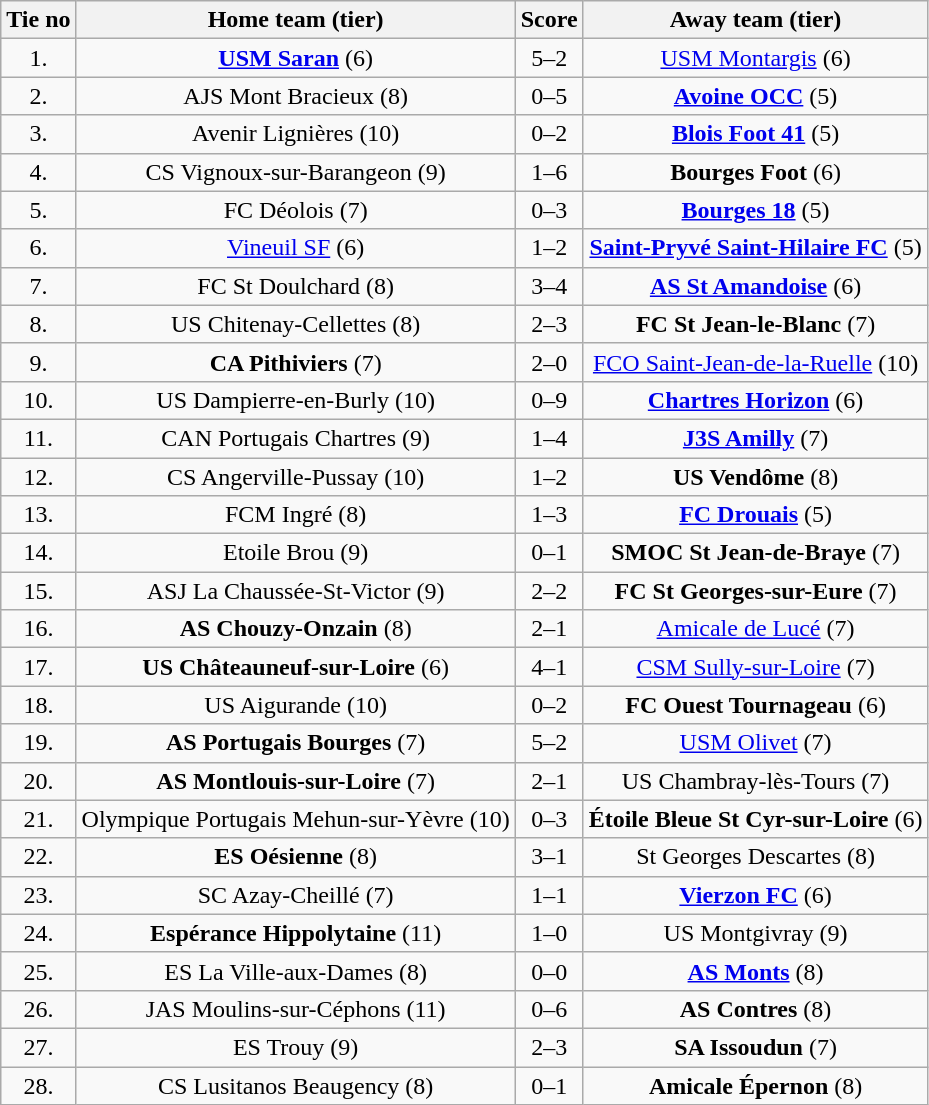<table class="wikitable" style="text-align: center">
<tr>
<th>Tie no</th>
<th>Home team (tier)</th>
<th>Score</th>
<th>Away team (tier)</th>
</tr>
<tr>
<td>1.</td>
<td><strong><a href='#'>USM Saran</a></strong> (6)</td>
<td>5–2 </td>
<td><a href='#'>USM Montargis</a> (6)</td>
</tr>
<tr>
<td>2.</td>
<td>AJS Mont Bracieux (8)</td>
<td>0–5</td>
<td><strong><a href='#'>Avoine OCC</a></strong> (5)</td>
</tr>
<tr>
<td>3.</td>
<td>Avenir Lignières (10)</td>
<td>0–2</td>
<td><strong><a href='#'>Blois Foot 41</a></strong> (5)</td>
</tr>
<tr>
<td>4.</td>
<td>CS Vignoux-sur-Barangeon (9)</td>
<td>1–6</td>
<td><strong>Bourges Foot</strong> (6)</td>
</tr>
<tr>
<td>5.</td>
<td>FC Déolois (7)</td>
<td>0–3</td>
<td><strong><a href='#'>Bourges 18</a></strong> (5)</td>
</tr>
<tr>
<td>6.</td>
<td><a href='#'>Vineuil SF</a> (6)</td>
<td>1–2</td>
<td><strong><a href='#'>Saint-Pryvé Saint-Hilaire FC</a></strong> (5)</td>
</tr>
<tr>
<td>7.</td>
<td>FC St Doulchard (8)</td>
<td>3–4</td>
<td><strong><a href='#'>AS St Amandoise</a></strong> (6)</td>
</tr>
<tr>
<td>8.</td>
<td>US Chitenay-Cellettes (8)</td>
<td>2–3</td>
<td><strong>FC St Jean-le-Blanc</strong> (7)</td>
</tr>
<tr>
<td>9.</td>
<td><strong>CA Pithiviers</strong> (7)</td>
<td>2–0</td>
<td><a href='#'>FCO Saint-Jean-de-la-Ruelle</a> (10)</td>
</tr>
<tr>
<td>10.</td>
<td>US Dampierre-en-Burly (10)</td>
<td>0–9</td>
<td><strong><a href='#'>Chartres Horizon</a></strong> (6)</td>
</tr>
<tr>
<td>11.</td>
<td>CAN Portugais Chartres (9)</td>
<td>1–4</td>
<td><strong><a href='#'>J3S Amilly</a></strong> (7)</td>
</tr>
<tr>
<td>12.</td>
<td>CS Angerville-Pussay (10)</td>
<td>1–2</td>
<td><strong>US Vendôme</strong> (8)</td>
</tr>
<tr>
<td>13.</td>
<td>FCM Ingré (8)</td>
<td>1–3</td>
<td><strong><a href='#'>FC Drouais</a></strong> (5)</td>
</tr>
<tr>
<td>14.</td>
<td>Etoile Brou (9)</td>
<td>0–1</td>
<td><strong>SMOC St Jean-de-Braye</strong> (7)</td>
</tr>
<tr>
<td>15.</td>
<td>ASJ La Chaussée-St-Victor (9)</td>
<td>2–2 </td>
<td><strong>FC St Georges-sur-Eure</strong> (7)</td>
</tr>
<tr>
<td>16.</td>
<td><strong>AS Chouzy-Onzain</strong> (8)</td>
<td>2–1</td>
<td><a href='#'>Amicale de Lucé</a> (7)</td>
</tr>
<tr>
<td>17.</td>
<td><strong>US Châteauneuf-sur-Loire</strong> (6)</td>
<td>4–1</td>
<td><a href='#'>CSM Sully-sur-Loire</a> (7)</td>
</tr>
<tr>
<td>18.</td>
<td>US Aigurande (10)</td>
<td>0–2</td>
<td><strong>FC Ouest Tournageau</strong> (6)</td>
</tr>
<tr>
<td>19.</td>
<td><strong>AS Portugais Bourges</strong> (7)</td>
<td>5–2</td>
<td><a href='#'>USM Olivet</a> (7)</td>
</tr>
<tr>
<td>20.</td>
<td><strong>AS Montlouis-sur-Loire</strong> (7)</td>
<td>2–1</td>
<td>US Chambray-lès-Tours (7)</td>
</tr>
<tr>
<td>21.</td>
<td>Olympique Portugais Mehun-sur-Yèvre (10)</td>
<td>0–3</td>
<td><strong>Étoile Bleue St Cyr-sur-Loire</strong> (6)</td>
</tr>
<tr>
<td>22.</td>
<td><strong>ES Oésienne</strong> (8)</td>
<td>3–1</td>
<td>St Georges Descartes (8)</td>
</tr>
<tr>
<td>23.</td>
<td>SC Azay-Cheillé (7)</td>
<td>1–1 </td>
<td><strong><a href='#'>Vierzon FC</a></strong> (6)</td>
</tr>
<tr>
<td>24.</td>
<td><strong>Espérance Hippolytaine</strong> (11)</td>
<td>1–0</td>
<td>US Montgivray (9)</td>
</tr>
<tr>
<td>25.</td>
<td>ES La Ville-aux-Dames (8)</td>
<td>0–0 </td>
<td><strong><a href='#'>AS Monts</a></strong> (8)</td>
</tr>
<tr>
<td>26.</td>
<td>JAS Moulins-sur-Céphons (11)</td>
<td>0–6</td>
<td><strong>AS Contres</strong> (8)</td>
</tr>
<tr>
<td>27.</td>
<td>ES Trouy (9)</td>
<td>2–3</td>
<td><strong>SA Issoudun</strong> (7)</td>
</tr>
<tr>
<td>28.</td>
<td>CS Lusitanos Beaugency (8)</td>
<td>0–1</td>
<td><strong>Amicale Épernon</strong> (8)</td>
</tr>
</table>
